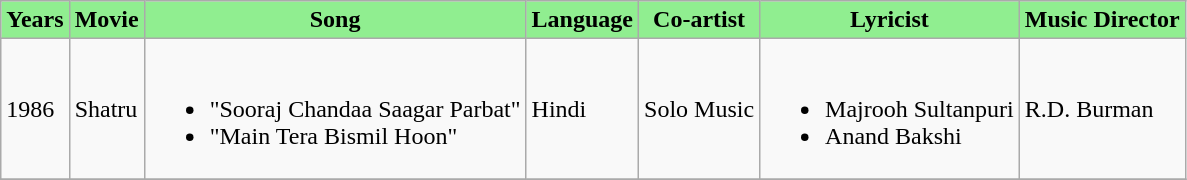<table class="wikitable sortable">
<tr>
<th style="background:lightgreen;">Years</th>
<th style="background:lightgreen;">Movie</th>
<th style="background:lightgreen;">Song</th>
<th style="background:lightgreen;">Language</th>
<th style="background:lightgreen;">Co-artist</th>
<th style="background:lightgreen;">Lyricist</th>
<th style="background:lightgreen;">Music Director</th>
</tr>
<tr>
<td>1986</td>
<td>Shatru</td>
<td><br><ul><li>"Sooraj Chandaa Saagar Parbat"</li><li>"Main Tera Bismil Hoon"</li></ul></td>
<td>Hindi</td>
<td>Solo Music</td>
<td><br><ul><li>Majrooh Sultanpuri</li><li>Anand Bakshi</li></ul></td>
<td>R.D. Burman</td>
</tr>
<tr>
</tr>
</table>
